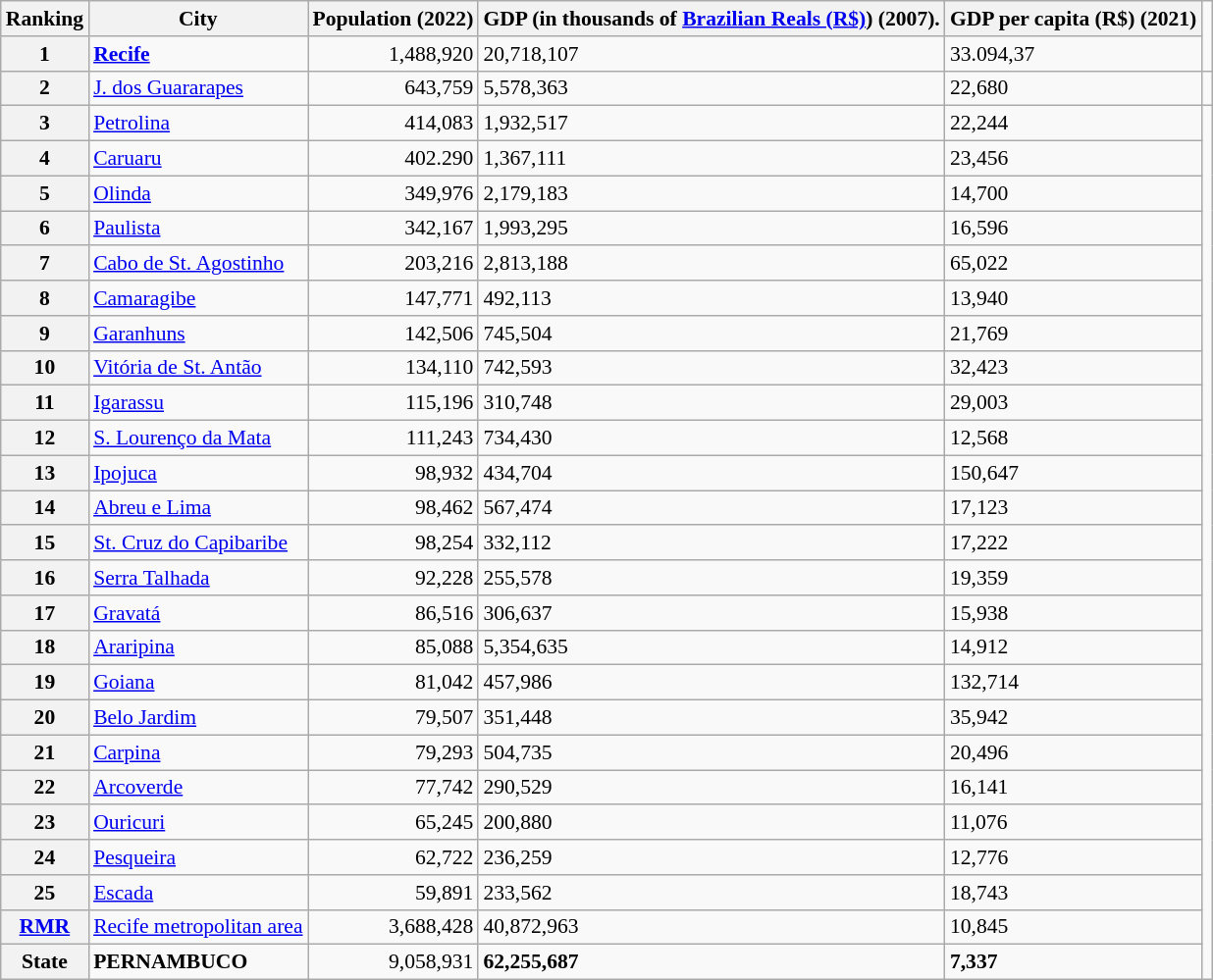<table class="wikitable sortable" style="float: center; font-size:90%;">
<tr>
<th>Ranking</th>
<th>City</th>
<th>Population (2022)</th>
<th>GDP (in thousands of <a href='#'>Brazilian Reals (R$)</a>) (2007).</th>
<th>GDP per capita (R$) (2021)</th>
</tr>
<tr>
<th>1</th>
<td><strong><a href='#'>Recife</a></strong></td>
<td style="text-align:right;">1,488,920</td>
<td>20,718,107</td>
<td>33.094,37</td>
</tr>
<tr>
<th>2</th>
<td><a href='#'>J. dos Guararapes</a></td>
<td style="text-align:right;">643,759</td>
<td>5,578,363</td>
<td>22,680</td>
<td></td>
</tr>
<tr !>
<th>3</th>
<td><a href='#'>Petrolina</a></td>
<td style="text-align:right;">414,083</td>
<td>1,932,517</td>
<td>22,244</td>
</tr>
<tr>
<th>4</th>
<td><a href='#'>Caruaru</a></td>
<td style="text-align:right;">402.290</td>
<td>1,367,111</td>
<td>23,456</td>
</tr>
<tr>
<th>5</th>
<td><a href='#'>Olinda</a></td>
<td style="text-align:right;">349,976</td>
<td>2,179,183</td>
<td>14,700</td>
</tr>
<tr>
<th>6</th>
<td><a href='#'>Paulista</a></td>
<td style="text-align:right;">342,167</td>
<td>1,993,295</td>
<td>16,596</td>
</tr>
<tr>
<th>7</th>
<td><a href='#'>Cabo de St. Agostinho</a></td>
<td style="text-align:right;">203,216</td>
<td>2,813,188</td>
<td>65,022</td>
</tr>
<tr>
<th>8</th>
<td><a href='#'>Camaragibe</a></td>
<td style="text-align:right;">147,771</td>
<td>492,113</td>
<td>13,940</td>
</tr>
<tr>
<th>9</th>
<td><a href='#'>Garanhuns</a></td>
<td style="text-align:right;">142,506</td>
<td>745,504</td>
<td>21,769</td>
</tr>
<tr>
<th>10</th>
<td><a href='#'>Vitória de St. Antão</a></td>
<td style="text-align:right;">134,110</td>
<td>742,593</td>
<td>32,423</td>
</tr>
<tr>
<th>11</th>
<td><a href='#'>Igarassu</a></td>
<td style="text-align:right;">115,196</td>
<td>310,748</td>
<td>29,003</td>
</tr>
<tr>
<th>12</th>
<td><a href='#'>S. Lourenço da Mata</a></td>
<td style="text-align:right;">111,243</td>
<td>734,430</td>
<td>12,568</td>
</tr>
<tr>
<th>13</th>
<td><a href='#'>Ipojuca</a></td>
<td style="text-align:right;">98,932</td>
<td>434,704</td>
<td>150,647</td>
</tr>
<tr>
<th>14</th>
<td><a href='#'>Abreu e Lima</a></td>
<td style="text-align:right;">98,462</td>
<td>567,474</td>
<td>17,123</td>
</tr>
<tr>
<th>15</th>
<td><a href='#'>St. Cruz do Capibaribe</a></td>
<td style="text-align:right;">98,254</td>
<td>332,112</td>
<td>17,222</td>
</tr>
<tr>
<th>16</th>
<td><a href='#'>Serra Talhada</a></td>
<td style="text-align:right;">92,228</td>
<td>255,578</td>
<td>19,359</td>
</tr>
<tr>
<th>17</th>
<td><a href='#'>Gravatá</a></td>
<td style="text-align:right;">86,516</td>
<td>306,637</td>
<td>15,938</td>
</tr>
<tr>
<th>18</th>
<td><a href='#'>Araripina</a></td>
<td style="text-align:right;">85,088</td>
<td>5,354,635</td>
<td>14,912</td>
</tr>
<tr>
<th>19</th>
<td><a href='#'>Goiana</a></td>
<td style="text-align:right;">81,042</td>
<td>457,986</td>
<td>132,714</td>
</tr>
<tr>
<th>20</th>
<td><a href='#'>Belo Jardim</a></td>
<td style="text-align:right;">79,507</td>
<td>351,448</td>
<td>35,942</td>
</tr>
<tr>
<th>21</th>
<td><a href='#'>Carpina</a></td>
<td style="text-align:right;">79,293</td>
<td>504,735</td>
<td>20,496</td>
</tr>
<tr>
<th>22</th>
<td><a href='#'>Arcoverde</a></td>
<td style="text-align:right;">77,742</td>
<td>290,529</td>
<td>16,141</td>
</tr>
<tr>
<th>23</th>
<td><a href='#'>Ouricuri</a></td>
<td style="text-align:right;">65,245</td>
<td>200,880</td>
<td>11,076</td>
</tr>
<tr>
<th>24</th>
<td><a href='#'>Pesqueira</a></td>
<td style="text-align:right;">62,722</td>
<td>236,259</td>
<td>12,776</td>
</tr>
<tr>
<th>25</th>
<td><a href='#'>Escada</a></td>
<td style="text-align:right;">59,891</td>
<td>233,562</td>
<td>18,743</td>
</tr>
<tr>
<th><a href='#'>RMR</a></th>
<td><a href='#'>Recife metropolitan area</a></td>
<td style="text-align:right;">3,688,428</td>
<td>40,872,963</td>
<td>10,845</td>
</tr>
<tr>
<th>State</th>
<td><strong>PERNAMBUCO</strong></td>
<td style="text-align:right;">9,058,931</td>
<td><strong>62,255,687</strong></td>
<td><strong>7,337</strong></td>
</tr>
</table>
